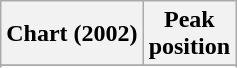<table class="wikitable sortable plainrowheaders" style="text-align:center">
<tr>
<th scope="col">Chart (2002)</th>
<th scope="col">Peak<br>position</th>
</tr>
<tr>
</tr>
<tr>
</tr>
<tr>
</tr>
<tr>
</tr>
<tr>
</tr>
</table>
